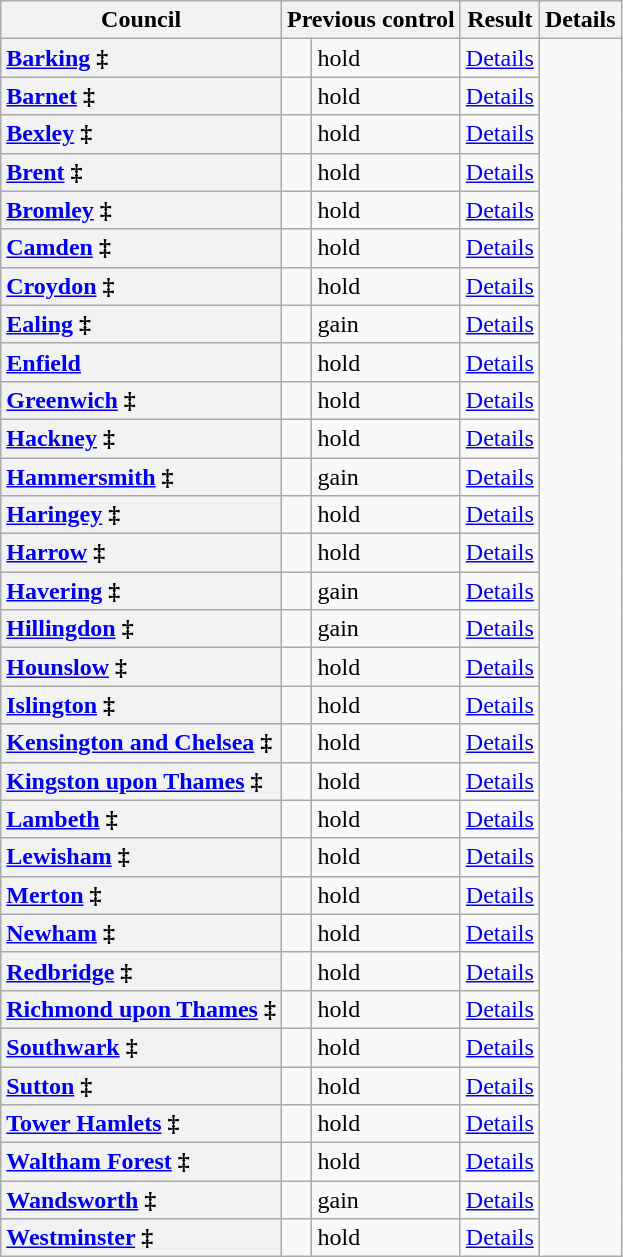<table class="wikitable sortable" border="1">
<tr>
<th scope="col">Council</th>
<th colspan=2>Previous control</th>
<th colspan=2>Result</th>
<th class="unsortable" scope="col">Details</th>
</tr>
<tr>
<th scope="row" style="text-align: left;"><a href='#'>Barking</a> ‡</th>
<td></td>
<td> hold</td>
<td><a href='#'>Details</a></td>
</tr>
<tr>
<th scope="row" style="text-align: left;"><a href='#'>Barnet</a> ‡</th>
<td></td>
<td> hold</td>
<td><a href='#'>Details</a></td>
</tr>
<tr>
<th scope="row" style="text-align: left;"><a href='#'>Bexley</a> ‡</th>
<td></td>
<td> hold</td>
<td><a href='#'>Details</a></td>
</tr>
<tr>
<th scope="row" style="text-align: left;"><a href='#'>Brent</a> ‡</th>
<td></td>
<td> hold</td>
<td><a href='#'>Details</a></td>
</tr>
<tr>
<th scope="row" style="text-align: left;"><a href='#'>Bromley</a> ‡</th>
<td></td>
<td> hold</td>
<td><a href='#'>Details</a></td>
</tr>
<tr>
<th scope="row" style="text-align: left;"><a href='#'>Camden</a> ‡</th>
<td></td>
<td> hold</td>
<td><a href='#'>Details</a></td>
</tr>
<tr>
<th scope="row" style="text-align: left;"><a href='#'>Croydon</a> ‡</th>
<td></td>
<td> hold</td>
<td><a href='#'>Details</a></td>
</tr>
<tr>
<th scope="row" style="text-align: left;"><a href='#'>Ealing</a> ‡</th>
<td></td>
<td> gain</td>
<td><a href='#'>Details</a></td>
</tr>
<tr>
<th scope="row" style="text-align: left;"><a href='#'>Enfield</a></th>
<td></td>
<td> hold</td>
<td><a href='#'>Details</a></td>
</tr>
<tr>
<th scope="row" style="text-align: left;"><a href='#'>Greenwich</a> ‡</th>
<td></td>
<td> hold</td>
<td><a href='#'>Details</a></td>
</tr>
<tr>
<th scope="row" style="text-align: left;"><a href='#'>Hackney</a> ‡</th>
<td></td>
<td> hold</td>
<td><a href='#'>Details</a></td>
</tr>
<tr>
<th scope="row" style="text-align: left;"><a href='#'>Hammersmith</a> ‡</th>
<td></td>
<td> gain</td>
<td><a href='#'>Details</a></td>
</tr>
<tr>
<th scope="row" style="text-align: left;"><a href='#'>Haringey</a> ‡</th>
<td></td>
<td> hold</td>
<td><a href='#'>Details</a></td>
</tr>
<tr>
<th scope="row" style="text-align: left;"><a href='#'>Harrow</a> ‡</th>
<td></td>
<td> hold</td>
<td><a href='#'>Details</a></td>
</tr>
<tr>
<th scope="row" style="text-align: left;"><a href='#'>Havering</a> ‡</th>
<td></td>
<td> gain</td>
<td><a href='#'>Details</a></td>
</tr>
<tr>
<th scope="row" style="text-align: left;"><a href='#'>Hillingdon</a> ‡</th>
<td></td>
<td> gain</td>
<td><a href='#'>Details</a></td>
</tr>
<tr>
<th scope="row" style="text-align: left;"><a href='#'>Hounslow</a> ‡</th>
<td></td>
<td> hold</td>
<td><a href='#'>Details</a></td>
</tr>
<tr>
<th scope="row" style="text-align: left;"><a href='#'>Islington</a> ‡</th>
<td></td>
<td> hold</td>
<td><a href='#'>Details</a></td>
</tr>
<tr>
<th scope="row" style="text-align: left;"><a href='#'>Kensington and Chelsea</a> ‡</th>
<td></td>
<td> hold</td>
<td><a href='#'>Details</a></td>
</tr>
<tr>
<th scope="row" style="text-align: left;"><a href='#'>Kingston upon Thames</a> ‡</th>
<td></td>
<td> hold</td>
<td><a href='#'>Details</a></td>
</tr>
<tr>
<th scope="row" style="text-align: left;"><a href='#'>Lambeth</a> ‡</th>
<td></td>
<td> hold</td>
<td><a href='#'>Details</a></td>
</tr>
<tr>
<th scope="row" style="text-align: left;"><a href='#'>Lewisham</a> ‡</th>
<td></td>
<td> hold</td>
<td><a href='#'>Details</a></td>
</tr>
<tr>
<th scope="row" style="text-align: left;"><a href='#'>Merton</a> ‡</th>
<td></td>
<td> hold</td>
<td><a href='#'>Details</a></td>
</tr>
<tr>
<th scope="row" style="text-align: left;"><a href='#'>Newham</a> ‡</th>
<td></td>
<td> hold</td>
<td><a href='#'>Details</a></td>
</tr>
<tr>
<th scope="row" style="text-align: left;"><a href='#'>Redbridge</a> ‡</th>
<td></td>
<td> hold</td>
<td><a href='#'>Details</a></td>
</tr>
<tr>
<th scope="row" style="text-align: left;"><a href='#'>Richmond upon Thames</a> ‡</th>
<td></td>
<td> hold</td>
<td><a href='#'>Details</a></td>
</tr>
<tr>
<th scope="row" style="text-align: left;"><a href='#'>Southwark</a> ‡</th>
<td></td>
<td> hold</td>
<td><a href='#'>Details</a></td>
</tr>
<tr>
<th scope="row" style="text-align: left;"><a href='#'>Sutton</a> ‡</th>
<td></td>
<td> hold</td>
<td><a href='#'>Details</a></td>
</tr>
<tr>
<th scope="row" style="text-align: left;"><a href='#'>Tower Hamlets</a> ‡</th>
<td></td>
<td> hold</td>
<td><a href='#'>Details</a></td>
</tr>
<tr>
<th scope="row" style="text-align: left;"><a href='#'>Waltham Forest</a> ‡</th>
<td></td>
<td> hold</td>
<td><a href='#'>Details</a></td>
</tr>
<tr>
<th scope="row" style="text-align: left;"><a href='#'>Wandsworth</a> ‡</th>
<td></td>
<td> gain</td>
<td><a href='#'>Details</a></td>
</tr>
<tr>
<th scope="row" style="text-align: left;"><a href='#'>Westminster</a> ‡</th>
<td></td>
<td> hold</td>
<td><a href='#'>Details</a></td>
</tr>
</table>
